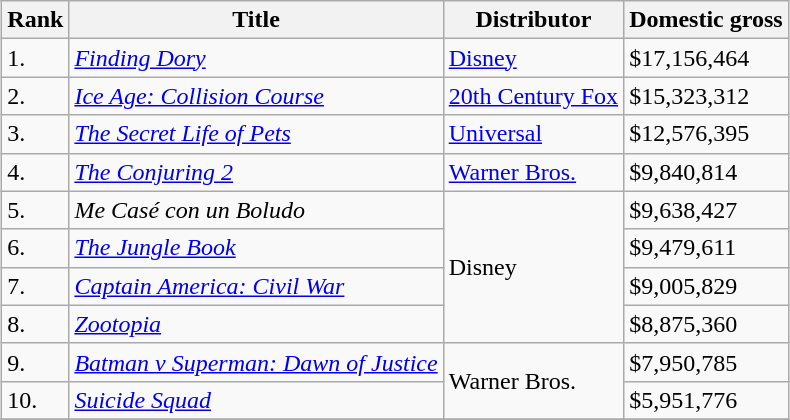<table class="wikitable sortable" style="margin:auto; margin:auto;">
<tr>
<th>Rank</th>
<th>Title</th>
<th>Distributor</th>
<th>Domestic gross</th>
</tr>
<tr>
<td>1.</td>
<td><em><a href='#'>Finding Dory</a></em></td>
<td><a href='#'>Disney</a></td>
<td>$17,156,464</td>
</tr>
<tr>
<td>2.</td>
<td><em><a href='#'>Ice Age: Collision Course</a></em></td>
<td><a href='#'>20th Century Fox</a></td>
<td>$15,323,312</td>
</tr>
<tr>
<td>3.</td>
<td><em><a href='#'>The Secret Life of Pets</a></em></td>
<td><a href='#'>Universal</a></td>
<td>$12,576,395</td>
</tr>
<tr>
<td>4.</td>
<td><em><a href='#'>The Conjuring 2</a></em></td>
<td><a href='#'>Warner Bros.</a></td>
<td>$9,840,814</td>
</tr>
<tr>
<td>5.</td>
<td><em>Me Casé con un Boludo</em></td>
<td rowspan=4>Disney</td>
<td>$9,638,427</td>
</tr>
<tr>
<td>6.</td>
<td><em><a href='#'>The Jungle Book</a></em></td>
<td>$9,479,611</td>
</tr>
<tr>
<td>7.</td>
<td><em><a href='#'>Captain America: Civil War</a></em></td>
<td>$9,005,829</td>
</tr>
<tr>
<td>8.</td>
<td><em><a href='#'>Zootopia</a></em></td>
<td>$8,875,360</td>
</tr>
<tr>
<td>9.</td>
<td><em><a href='#'>Batman v Superman: Dawn of Justice</a></em></td>
<td rowspan=2>Warner Bros.</td>
<td>$7,950,785</td>
</tr>
<tr>
<td>10.</td>
<td><em><a href='#'>Suicide Squad</a></em></td>
<td>$5,951,776</td>
</tr>
<tr>
</tr>
</table>
